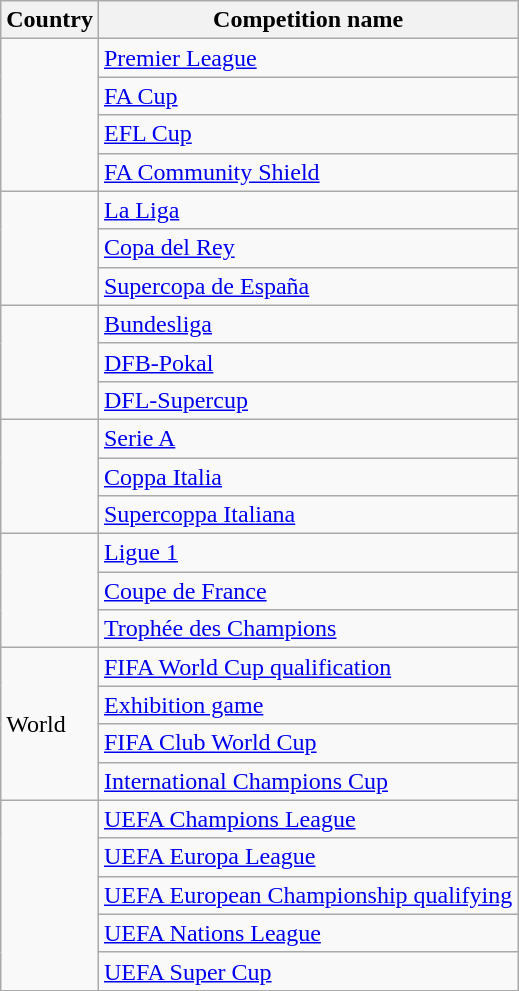<table class="wikitable">
<tr>
<th>Country</th>
<th>Competition name</th>
</tr>
<tr>
<td rowspan="4"></td>
<td><a href='#'>Premier League</a></td>
</tr>
<tr>
<td><a href='#'>FA Cup</a></td>
</tr>
<tr>
<td><a href='#'>EFL Cup</a></td>
</tr>
<tr>
<td><a href='#'>FA Community Shield</a></td>
</tr>
<tr>
<td rowspan="3"></td>
<td><a href='#'>La Liga</a></td>
</tr>
<tr>
<td><a href='#'>Copa del Rey</a></td>
</tr>
<tr>
<td><a href='#'>Supercopa de España</a></td>
</tr>
<tr>
<td rowspan="3"></td>
<td><a href='#'>Bundesliga</a></td>
</tr>
<tr>
<td><a href='#'>DFB-Pokal</a></td>
</tr>
<tr>
<td><a href='#'>DFL-Supercup</a></td>
</tr>
<tr>
<td rowspan="3"></td>
<td><a href='#'>Serie A</a></td>
</tr>
<tr>
<td><a href='#'>Coppa Italia</a></td>
</tr>
<tr>
<td><a href='#'>Supercoppa Italiana</a></td>
</tr>
<tr>
<td rowspan="3"></td>
<td><a href='#'>Ligue 1</a></td>
</tr>
<tr>
<td><a href='#'>Coupe de France</a></td>
</tr>
<tr>
<td><a href='#'>Trophée des Champions</a></td>
</tr>
<tr>
<td rowspan="4">World</td>
<td><a href='#'>FIFA World Cup qualification</a></td>
</tr>
<tr>
<td><a href='#'>Exhibition game</a></td>
</tr>
<tr>
<td><a href='#'>FIFA Club World Cup</a></td>
</tr>
<tr>
<td><a href='#'>International Champions Cup</a></td>
</tr>
<tr>
<td rowspan="5"></td>
<td><a href='#'>UEFA Champions League</a></td>
</tr>
<tr>
<td><a href='#'>UEFA Europa League</a></td>
</tr>
<tr>
<td><a href='#'>UEFA European Championship qualifying</a></td>
</tr>
<tr>
<td><a href='#'>UEFA Nations League</a></td>
</tr>
<tr>
<td><a href='#'>UEFA Super Cup</a></td>
</tr>
</table>
